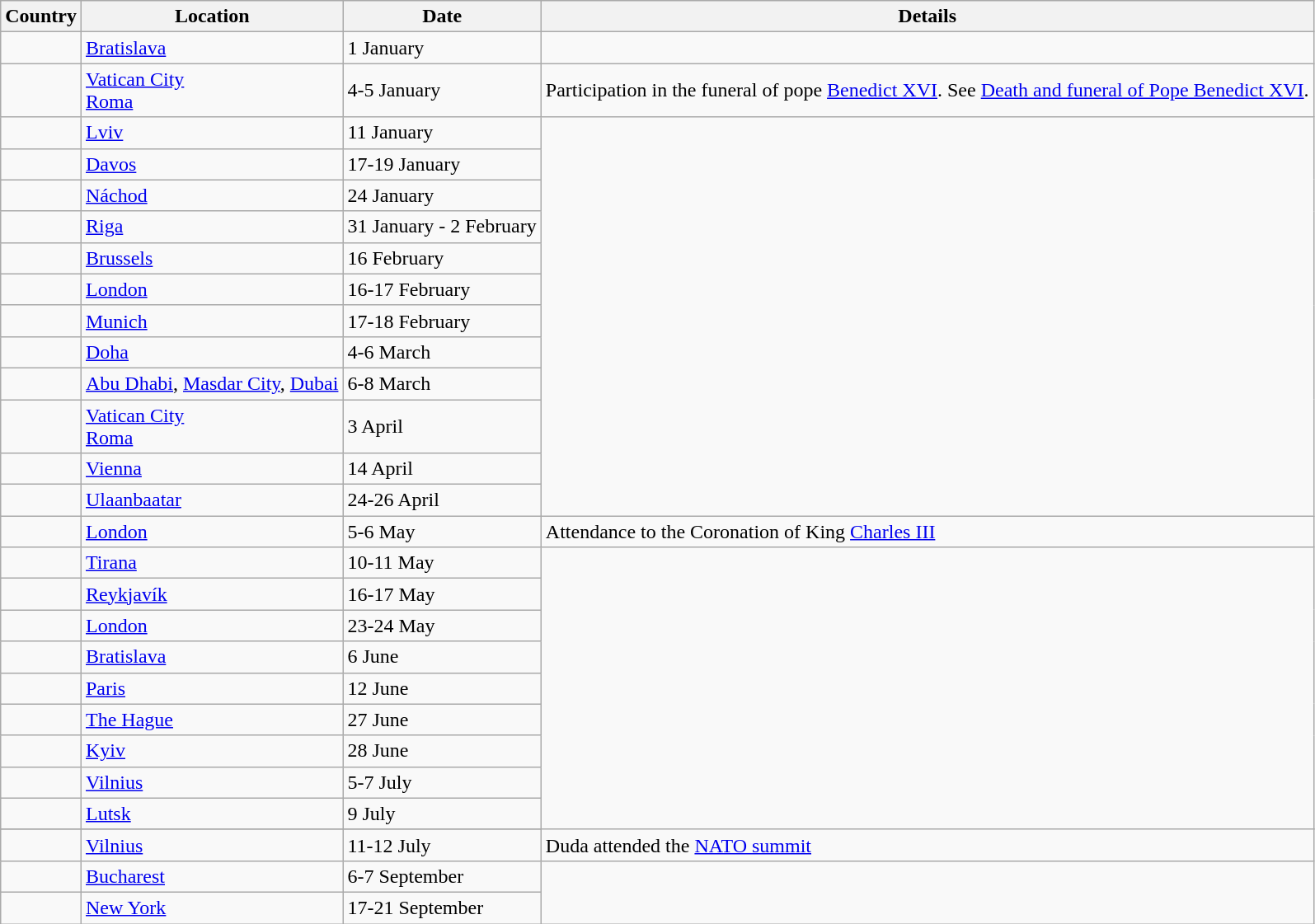<table class="wikitable sortable">
<tr>
<th>Country</th>
<th>Location</th>
<th>Date</th>
<th>Details</th>
</tr>
<tr>
<td></td>
<td><a href='#'>Bratislava</a></td>
<td>1 January</td>
</tr>
<tr>
<td><br></td>
<td><a href='#'>Vatican City</a><br><a href='#'>Roma</a></td>
<td>4-5 January</td>
<td>Participation in the funeral of pope <a href='#'>Benedict XVI</a>. See <a href='#'>Death and funeral of Pope Benedict XVI</a>.</td>
</tr>
<tr>
<td></td>
<td><a href='#'>Lviv</a></td>
<td>11 January</td>
</tr>
<tr>
<td></td>
<td><a href='#'>Davos</a></td>
<td>17-19 January</td>
</tr>
<tr>
<td></td>
<td><a href='#'>Náchod</a></td>
<td>24 January</td>
</tr>
<tr>
<td></td>
<td><a href='#'>Riga</a></td>
<td>31 January - 2 February</td>
</tr>
<tr>
<td></td>
<td><a href='#'>Brussels</a></td>
<td>16 February</td>
</tr>
<tr>
<td></td>
<td><a href='#'>London</a></td>
<td>16-17 February</td>
</tr>
<tr>
<td></td>
<td><a href='#'>Munich</a></td>
<td>17-18 February</td>
</tr>
<tr>
<td></td>
<td><a href='#'>Doha</a></td>
<td>4-6 March</td>
</tr>
<tr>
<td></td>
<td><a href='#'>Abu Dhabi</a>, <a href='#'>Masdar City</a>, <a href='#'>Dubai</a></td>
<td>6-8 March</td>
</tr>
<tr>
<td><br></td>
<td><a href='#'>Vatican City</a><br><a href='#'>Roma</a></td>
<td>3 April</td>
</tr>
<tr>
<td></td>
<td><a href='#'>Vienna</a></td>
<td>14 April</td>
</tr>
<tr>
<td></td>
<td><a href='#'>Ulaanbaatar</a></td>
<td>24-26 April</td>
</tr>
<tr>
<td></td>
<td><a href='#'>London</a></td>
<td>5-6 May</td>
<td>Attendance to the Coronation of King <a href='#'>Charles III</a></td>
</tr>
<tr>
<td></td>
<td><a href='#'>Tirana</a></td>
<td>10-11 May</td>
</tr>
<tr>
<td></td>
<td><a href='#'>Reykjavík</a></td>
<td>16-17 May</td>
</tr>
<tr>
<td></td>
<td><a href='#'>London</a></td>
<td>23-24 May</td>
</tr>
<tr>
<td></td>
<td><a href='#'>Bratislava</a></td>
<td>6 June</td>
</tr>
<tr>
<td></td>
<td><a href='#'>Paris</a></td>
<td>12 June</td>
</tr>
<tr>
<td></td>
<td><a href='#'>The Hague</a></td>
<td>27 June</td>
</tr>
<tr>
<td></td>
<td><a href='#'>Kyiv</a></td>
<td>28 June</td>
</tr>
<tr>
<td></td>
<td><a href='#'>Vilnius</a></td>
<td>5-7 July</td>
</tr>
<tr>
<td></td>
<td><a href='#'>Lutsk</a></td>
<td>9 July</td>
</tr>
<tr>
</tr>
<tr>
<td></td>
<td><a href='#'>Vilnius</a></td>
<td>11-12 July</td>
<td>Duda attended the <a href='#'>NATO summit</a></td>
</tr>
<tr>
<td></td>
<td><a href='#'>Bucharest</a></td>
<td>6-7 September</td>
</tr>
<tr>
<td></td>
<td><a href='#'>New York</a></td>
<td>17-21 September</td>
</tr>
</table>
